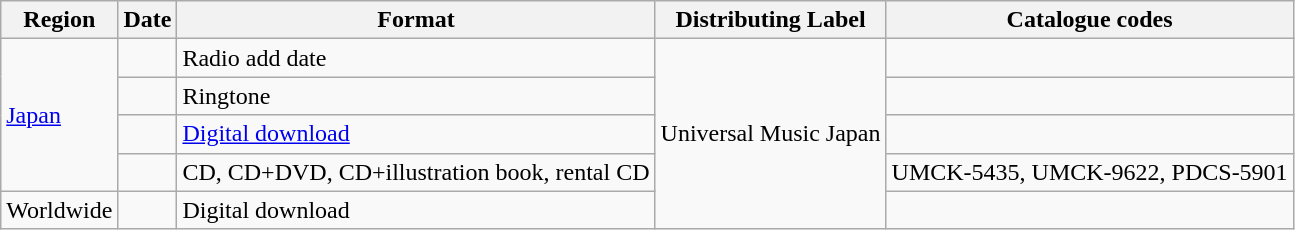<table class="wikitable">
<tr>
<th>Region</th>
<th>Date</th>
<th>Format</th>
<th>Distributing Label</th>
<th>Catalogue codes</th>
</tr>
<tr>
<td rowspan="4"><a href='#'>Japan</a></td>
<td></td>
<td>Radio add date</td>
<td rowspan="5">Universal Music Japan</td>
<td rowspan="1"></td>
</tr>
<tr>
<td></td>
<td>Ringtone</td>
<td rowspan="1"></td>
</tr>
<tr>
<td></td>
<td><a href='#'>Digital download</a></td>
<td rowspan="1"></td>
</tr>
<tr>
<td></td>
<td>CD, CD+DVD, CD+illustration book, rental CD</td>
<td rowspan="1">UMCK-5435, UMCK-9622, PDCS-5901</td>
</tr>
<tr>
<td rowspan="1">Worldwide</td>
<td></td>
<td>Digital download</td>
<td rowspan="1"></td>
</tr>
</table>
